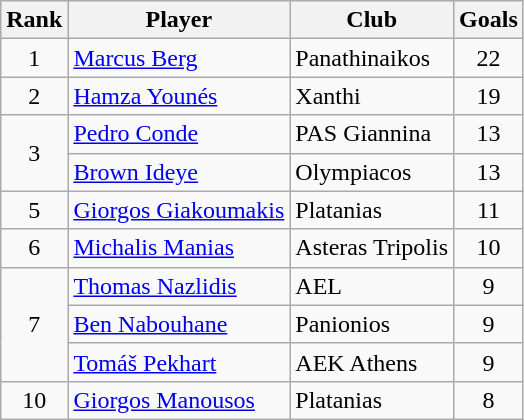<table class="wikitable" style="text-align:center">
<tr>
<th>Rank</th>
<th>Player</th>
<th>Club</th>
<th>Goals</th>
</tr>
<tr>
<td>1</td>
<td align="left"> <a href='#'>Marcus Berg</a></td>
<td align="left">Panathinaikos</td>
<td>22</td>
</tr>
<tr>
<td>2</td>
<td align="left"> <a href='#'>Hamza Younés</a></td>
<td align="left">Xanthi</td>
<td>19</td>
</tr>
<tr>
<td rowspan="2">3</td>
<td align="left"> <a href='#'>Pedro Conde</a></td>
<td align="left">PAS Giannina</td>
<td>13</td>
</tr>
<tr>
<td align="left"> <a href='#'>Brown Ideye</a></td>
<td align="left">Olympiacos</td>
<td>13</td>
</tr>
<tr>
<td>5</td>
<td align="left"> <a href='#'>Giorgos Giakoumakis</a></td>
<td align="left">Platanias</td>
<td>11</td>
</tr>
<tr>
<td>6</td>
<td align="left"> <a href='#'>Michalis Manias</a></td>
<td align="left">Asteras Tripolis</td>
<td>10</td>
</tr>
<tr>
<td rowspan="3">7</td>
<td align="left"> <a href='#'>Thomas Nazlidis</a></td>
<td align="left">AEL</td>
<td>9</td>
</tr>
<tr>
<td align="left"> <a href='#'>Ben Nabouhane</a></td>
<td align="left">Panionios</td>
<td>9</td>
</tr>
<tr>
<td align="left"> <a href='#'>Tomáš Pekhart</a></td>
<td align="left">AEK Athens</td>
<td>9</td>
</tr>
<tr>
<td>10</td>
<td align="left"> <a href='#'>Giorgos Manousos</a></td>
<td align="left">Platanias</td>
<td>8</td>
</tr>
</table>
